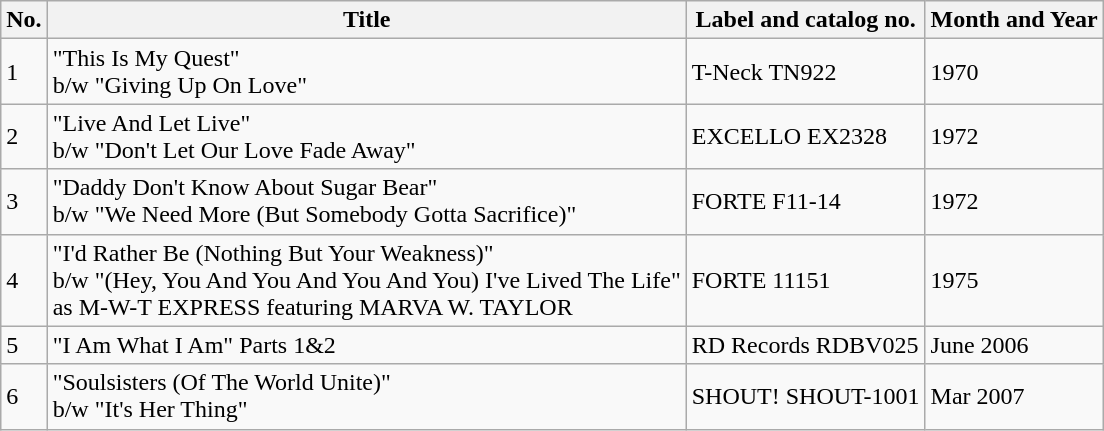<table class="wikitable">
<tr>
<th>No.</th>
<th>Title</th>
<th>Label and catalog no.</th>
<th>Month and Year</th>
</tr>
<tr>
<td>1</td>
<td>"This Is My Quest"<br>b/w "Giving Up On Love"</td>
<td>T-Neck TN922</td>
<td>1970</td>
</tr>
<tr>
<td>2</td>
<td>"Live And Let Live"<br>b/w "Don't Let Our Love Fade Away"</td>
<td>EXCELLO EX2328</td>
<td>1972</td>
</tr>
<tr>
<td>3</td>
<td>"Daddy Don't Know About Sugar Bear"<br>b/w "We Need More (But Somebody Gotta Sacrifice)"</td>
<td>FORTE F11-14</td>
<td>1972</td>
</tr>
<tr>
<td>4</td>
<td>"I'd Rather Be (Nothing But Your Weakness)"<br>b/w "(Hey, You And You And You And You) I've Lived The Life"<br>as M-W-T EXPRESS featuring MARVA W. TAYLOR</td>
<td>FORTE 11151</td>
<td>1975</td>
</tr>
<tr>
<td>5</td>
<td>"I Am What I Am" Parts 1&2</td>
<td>RD Records RDBV025</td>
<td>June 2006</td>
</tr>
<tr>
<td>6</td>
<td>"Soulsisters (Of The World Unite)"<br>b/w "It's Her Thing"</td>
<td>SHOUT! SHOUT-1001</td>
<td>Mar 2007</td>
</tr>
</table>
